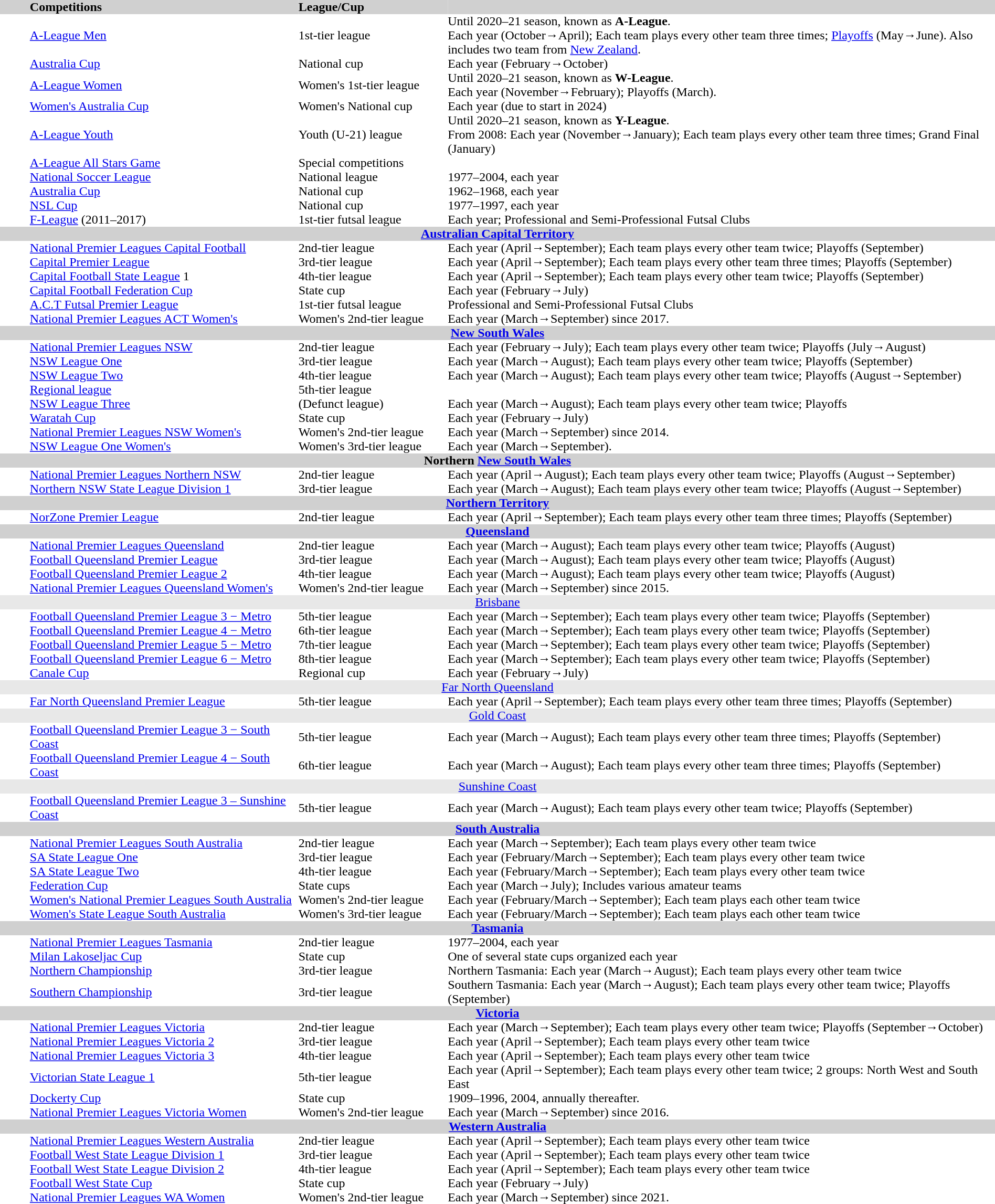<table width="100%" cellspacing="0" cellpadding="0">
<tr bgcolor="D0D0D0">
<th width="3%" align="left"></th>
<th width="27%" align="left">Competitions</th>
<th width="15%" align="left">League/Cup</th>
<th width="55%" align="left"></th>
</tr>
<tr>
<td></td>
<td><a href='#'>A-League Men</a></td>
<td>1st-tier league</td>
<td>Until 2020–21 season, known as <strong>A-League</strong>.<br>Each year (October→April); Each team plays every other team three times; <a href='#'>Playoffs</a> (May→June). Also includes two team from <a href='#'>New Zealand</a>.</td>
</tr>
<tr>
<td></td>
<td><a href='#'>Australia Cup</a></td>
<td>National cup</td>
<td>Each year (February→October)</td>
</tr>
<tr>
<td></td>
<td><a href='#'>A-League Women</a></td>
<td>Women's 1st-tier league</td>
<td>Until 2020–21 season, known as <strong>W-League</strong>.<br>Each year (November→February); Playoffs (March).</td>
</tr>
<tr>
<td></td>
<td><a href='#'>Women's Australia Cup</a></td>
<td>Women's National cup</td>
<td>Each year (due to start in 2024)</td>
</tr>
<tr>
<td></td>
<td><a href='#'>A-League Youth</a></td>
<td>Youth (U-21) league</td>
<td>Until 2020–21 season, known as <strong>Y-League</strong>.<br>From 2008: Each year (November→January); Each team plays every other team three times; Grand Final (January)</td>
</tr>
<tr>
<td></td>
<td><a href='#'>A-League All Stars Game</a></td>
<td>Special competitions</td>
<td></td>
</tr>
<tr>
<td></td>
<td><a href='#'>National Soccer League</a></td>
<td>National league</td>
<td>1977–2004, each year</td>
</tr>
<tr>
<td></td>
<td><a href='#'>Australia Cup</a></td>
<td>National cup</td>
<td>1962–1968, each year</td>
</tr>
<tr>
<td></td>
<td><a href='#'>NSL Cup</a></td>
<td>National cup</td>
<td>1977–1997, each year</td>
</tr>
<tr>
<td></td>
<td><a href='#'>F-League</a> (2011–2017)</td>
<td>1st-tier futsal league</td>
<td>Each year; Professional and Semi-Professional Futsal Clubs</td>
</tr>
<tr bgcolor="D0D0D0">
<th colspan="4"><a href='#'>Australian Capital Territory</a></th>
</tr>
<tr>
<td></td>
<td><a href='#'>National Premier Leagues Capital Football</a></td>
<td>2nd-tier league</td>
<td>Each year (April→September); Each team plays every other team twice; Playoffs (September)</td>
</tr>
<tr>
<td></td>
<td><a href='#'>Capital Premier League</a></td>
<td>3rd-tier league</td>
<td>Each year (April→September); Each team plays every other team three times; Playoffs (September)</td>
</tr>
<tr>
<td></td>
<td><a href='#'>Capital Football State League</a> 1</td>
<td>4th-tier league</td>
<td>Each year (April→September); Each team plays every other team twice; Playoffs (September)</td>
</tr>
<tr>
<td></td>
<td><a href='#'>Capital Football Federation Cup</a></td>
<td>State cup</td>
<td>Each year (February→July)</td>
</tr>
<tr>
<td></td>
<td><a href='#'>A.C.T Futsal Premier League</a></td>
<td>1st-tier futsal league</td>
<td>Professional and Semi-Professional Futsal Clubs</td>
</tr>
<tr>
<td></td>
<td><a href='#'>National Premier Leagues ACT Women's</a></td>
<td>Women's 2nd-tier league</td>
<td>Each year (March→September) since 2017.</td>
</tr>
<tr bgcolor="D0D0D0">
<th colspan="4"><a href='#'>New South Wales</a></th>
</tr>
<tr>
<td></td>
<td><a href='#'>National Premier Leagues NSW</a></td>
<td>2nd-tier league</td>
<td>Each year (February→July); Each team plays every other team twice; Playoffs (July→August)</td>
</tr>
<tr>
<td></td>
<td><a href='#'>NSW League One</a></td>
<td>3rd-tier league</td>
<td>Each year (March→August); Each team plays every other team twice; Playoffs (September)</td>
</tr>
<tr>
<td></td>
<td><a href='#'>NSW League Two</a></td>
<td>4th-tier league</td>
<td>Each year (March→August); Each team plays every other team twice; Playoffs (August→September)</td>
</tr>
<tr>
<td></td>
<td><a href='#'>Regional league</a></td>
<td>5th-tier league</td>
<td></td>
</tr>
<tr>
<td></td>
<td><a href='#'>NSW League Three</a></td>
<td>(Defunct league)</td>
<td>Each year (March→August); Each team plays every other team twice; Playoffs</td>
</tr>
<tr>
<td></td>
<td><a href='#'>Waratah Cup</a></td>
<td>State cup</td>
<td>Each year (February→July)</td>
</tr>
<tr>
<td></td>
<td><a href='#'>National Premier Leagues NSW Women's</a></td>
<td>Women's 2nd-tier league</td>
<td>Each year (March→September) since 2014.</td>
</tr>
<tr>
<td></td>
<td><a href='#'>NSW League One Women's</a></td>
<td>Women's 3rd-tier league</td>
<td>Each year (March→September).</td>
</tr>
<tr bgcolor="D0D0D0">
<th colspan="4">Northern <a href='#'>New South Wales</a></th>
</tr>
<tr>
<td></td>
<td><a href='#'>National Premier Leagues Northern NSW</a></td>
<td>2nd-tier league</td>
<td>Each year (April→August); Each team plays every other team twice; Playoffs (August→September)</td>
</tr>
<tr>
<td></td>
<td><a href='#'>Northern NSW State League Division 1</a></td>
<td>3rd-tier league</td>
<td>Each year (March→August); Each team plays every other team twice; Playoffs (August→September)</td>
</tr>
<tr bgcolor="D0D0D0">
<th colspan="4"><a href='#'>Northern Territory</a></th>
</tr>
<tr>
<td></td>
<td><a href='#'>NorZone Premier League</a></td>
<td>2nd-tier league</td>
<td>Each year (April→September); Each team plays every other team three times; Playoffs (September)</td>
</tr>
<tr bgcolor="D0D0D0">
<th colspan="4"><a href='#'>Queensland</a></th>
</tr>
<tr>
<td></td>
<td><a href='#'>National Premier Leagues Queensland</a></td>
<td>2nd-tier league</td>
<td>Each year (March→August); Each team plays every other team twice; Playoffs (August)</td>
</tr>
<tr>
<td></td>
<td><a href='#'>Football Queensland Premier League</a></td>
<td>3rd-tier league</td>
<td>Each year (March→August); Each team plays every other team twice; Playoffs (August)</td>
</tr>
<tr>
<td></td>
<td><a href='#'>Football Queensland Premier League 2</a></td>
<td>4th-tier league</td>
<td>Each year (March→August); Each team plays every other team twice; Playoffs (August)</td>
</tr>
<tr>
<td></td>
<td><a href='#'>National Premier Leagues Queensland Women's</a></td>
<td>Women's 2nd-tier league</td>
<td>Each year (March→September) since 2015.</td>
</tr>
<tr>
</tr>
<tr bgcolor="E8E8E8">
<td align="center" colspan="4"><a href='#'>Brisbane</a></td>
</tr>
<tr>
<td></td>
<td><a href='#'>Football Queensland Premier League 3 − Metro</a></td>
<td>5th-tier league</td>
<td>Each year (March→September); Each team plays every other team twice; Playoffs (September)</td>
</tr>
<tr>
<td></td>
<td><a href='#'>Football Queensland Premier League 4 − Metro</a></td>
<td>6th-tier league</td>
<td>Each year (March→September); Each team plays every other team twice; Playoffs (September)</td>
</tr>
<tr>
<td></td>
<td><a href='#'>Football Queensland Premier League 5 − Metro</a></td>
<td>7th-tier league</td>
<td>Each year (March→September); Each team plays every other team twice; Playoffs (September)</td>
</tr>
<tr>
<td></td>
<td><a href='#'>Football Queensland Premier League 6 − Metro</a></td>
<td>8th-tier league</td>
<td>Each year (March→September); Each team plays every other team twice; Playoffs (September)</td>
</tr>
<tr>
<td></td>
<td><a href='#'>Canale Cup</a></td>
<td>Regional cup</td>
<td>Each year (February→July)</td>
</tr>
<tr bgcolor="E8E8E8">
<td align="center" colspan="4"><a href='#'>Far North Queensland</a></td>
</tr>
<tr>
<td></td>
<td><a href='#'>Far North Queensland Premier League</a></td>
<td>5th-tier league</td>
<td>Each year (April→September); Each team plays every other team three times; Playoffs (September)</td>
</tr>
<tr bgcolor="E8E8E8">
<td align="center" colspan="4"><a href='#'>Gold Coast</a></td>
</tr>
<tr>
<td></td>
<td><a href='#'>Football Queensland Premier League 3 − South Coast</a></td>
<td>5th-tier league</td>
<td>Each year (March→August); Each team plays every other team three times; Playoffs (September)</td>
</tr>
<tr>
<td></td>
<td><a href='#'>Football Queensland Premier League 4 − South Coast</a></td>
<td>6th-tier league</td>
<td>Each year (March→August); Each team plays every other team three times; Playoffs (September)</td>
</tr>
<tr bgcolor="E8E8E8">
<td align="center" colspan="4"><a href='#'>Sunshine Coast</a></td>
</tr>
<tr>
<td></td>
<td><a href='#'>Football Queensland Premier League 3 – Sunshine Coast</a></td>
<td>5th-tier league</td>
<td>Each year (March→August); Each team plays every other team twice; Playoffs (September)</td>
</tr>
<tr bgcolor="D0D0D0">
<th colspan="4"><a href='#'>South Australia</a></th>
</tr>
<tr>
<td></td>
<td><a href='#'>National Premier Leagues South Australia</a></td>
<td>2nd-tier league</td>
<td>Each year (March→September); Each team plays every other team twice</td>
</tr>
<tr>
<td></td>
<td><a href='#'>SA State League One</a></td>
<td>3rd-tier league</td>
<td>Each year (February/March→September); Each team plays every other team twice</td>
</tr>
<tr>
<td></td>
<td><a href='#'>SA State League Two</a></td>
<td>4th-tier league</td>
<td>Each year (February/March→September); Each team plays every other team twice</td>
</tr>
<tr>
<td></td>
<td><a href='#'>Federation Cup</a></td>
<td>State cups</td>
<td>Each year (March→July); Includes various amateur teams</td>
</tr>
<tr>
<td></td>
<td><a href='#'>Women's National Premier Leagues South Australia</a></td>
<td>Women's 2nd-tier league</td>
<td>Each year (February/March→September); Each team plays each other team twice</td>
</tr>
<tr>
<td></td>
<td><a href='#'>Women's State League South Australia</a></td>
<td>Women's 3rd-tier league</td>
<td>Each year (February/March→September); Each team plays each other team twice</td>
</tr>
<tr bgcolor="D0D0D0">
<th colspan="4"><a href='#'>Tasmania</a></th>
</tr>
<tr>
<td></td>
<td><a href='#'>National Premier Leagues Tasmania</a></td>
<td>2nd-tier league</td>
<td>1977–2004, each year</td>
</tr>
<tr>
<td></td>
<td><a href='#'>Milan Lakoseljac Cup</a></td>
<td>State cup</td>
<td>One of several state cups organized each year</td>
</tr>
<tr>
<td></td>
<td><a href='#'>Northern Championship</a></td>
<td>3rd-tier league</td>
<td>Northern Tasmania: Each year (March→August); Each team plays every other team twice</td>
</tr>
<tr>
<td></td>
<td><a href='#'>Southern Championship</a></td>
<td>3rd-tier league</td>
<td>Southern Tasmania: Each year (March→August); Each team plays every other team twice; Playoffs (September)</td>
</tr>
<tr bgcolor="D0D0D0">
<th colspan="4"><a href='#'>Victoria</a></th>
</tr>
<tr>
<td></td>
<td><a href='#'>National Premier Leagues Victoria</a></td>
<td>2nd-tier league</td>
<td>Each year (March→September); Each team plays every other team twice; Playoffs (September→October)</td>
</tr>
<tr>
<td></td>
<td><a href='#'>National Premier Leagues Victoria 2</a></td>
<td>3rd-tier league</td>
<td>Each year (April→September); Each team plays every other team twice</td>
</tr>
<tr>
<td></td>
<td><a href='#'>National Premier Leagues Victoria 3</a></td>
<td>4th-tier league</td>
<td>Each year (April→September); Each team plays every other team twice</td>
</tr>
<tr>
<td></td>
<td><a href='#'>Victorian State League 1</a></td>
<td>5th-tier league</td>
<td>Each year (April→September); Each team plays every other team twice; 2 groups: North West and South East</td>
</tr>
<tr>
<td></td>
<td><a href='#'>Dockerty Cup</a></td>
<td>State cup</td>
<td>1909–1996, 2004, annually thereafter.</td>
</tr>
<tr>
<td></td>
<td><a href='#'>National Premier Leagues Victoria Women</a></td>
<td>Women's 2nd-tier league</td>
<td>Each year (March→September) since 2016.</td>
</tr>
<tr bgcolor="D0D0D0">
<th colspan="4"><a href='#'>Western Australia</a></th>
</tr>
<tr>
<td></td>
<td><a href='#'>National Premier Leagues Western Australia</a></td>
<td>2nd-tier league</td>
<td>Each year (April→September); Each team plays every other team twice</td>
</tr>
<tr>
<td></td>
<td><a href='#'>Football West State League Division 1</a></td>
<td>3rd-tier league</td>
<td>Each year (April→September); Each team plays every other team twice</td>
</tr>
<tr>
<td></td>
<td><a href='#'>Football West State League Division 2</a></td>
<td>4th-tier league</td>
<td>Each year (April→September); Each team plays every other team twice</td>
</tr>
<tr>
<td></td>
<td><a href='#'>Football West State Cup</a></td>
<td>State cup</td>
<td>Each year (February→July)</td>
</tr>
<tr>
<td></td>
<td><a href='#'>National Premier Leagues WA Women</a></td>
<td>Women's 2nd-tier league</td>
<td>Each year (March→September) since 2021.</td>
</tr>
</table>
